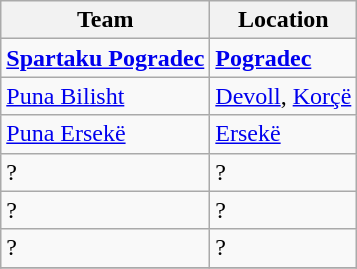<table class="wikitable sortable">
<tr>
<th>Team</th>
<th>Location</th>
</tr>
<tr>
<td><strong><a href='#'>Spartaku Pogradec</a></strong></td>
<td><strong><a href='#'>Pogradec</a></strong></td>
</tr>
<tr>
<td><a href='#'>Puna Bilisht</a></td>
<td><a href='#'>Devoll</a>, <a href='#'>Korçë</a></td>
</tr>
<tr>
<td><a href='#'>Puna Ersekë</a></td>
<td><a href='#'>Ersekë</a></td>
</tr>
<tr>
<td>?</td>
<td>?</td>
</tr>
<tr>
<td>?</td>
<td>?</td>
</tr>
<tr>
<td>?</td>
<td>?</td>
</tr>
<tr>
</tr>
</table>
